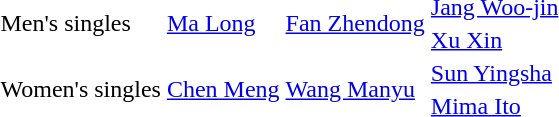<table>
<tr>
<td rowspan=2>Men's singles <br></td>
<td rowspan=2> <a href='#'>Ma Long</a></td>
<td rowspan=2> <a href='#'>Fan Zhendong</a></td>
<td> <a href='#'>Jang Woo-jin</a></td>
</tr>
<tr>
<td> <a href='#'>Xu Xin</a></td>
</tr>
<tr>
<td rowspan=2>Women's singles <br></td>
<td rowspan=2> <a href='#'>Chen Meng</a></td>
<td rowspan=2> <a href='#'>Wang Manyu</a></td>
<td> <a href='#'>Sun Yingsha</a></td>
</tr>
<tr>
<td> <a href='#'>Mima Ito</a></td>
</tr>
</table>
